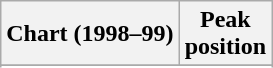<table class="wikitable sortable plainrowheaders" style="text-align:center">
<tr>
<th scope="col">Chart (1998–99)</th>
<th scope="col">Peak <br>position</th>
</tr>
<tr>
</tr>
<tr>
</tr>
<tr>
</tr>
<tr>
</tr>
</table>
